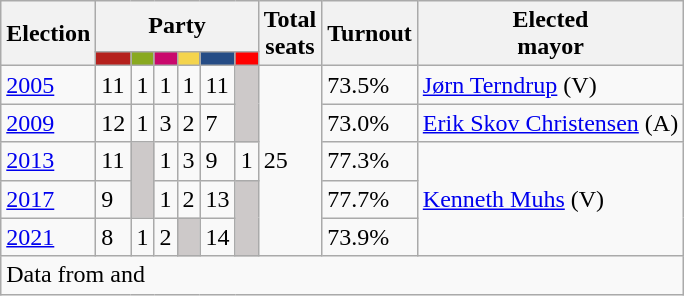<table class="wikitable">
<tr>
<th rowspan=2>Election</th>
<th colspan=6>Party</th>
<th rowspan=2>Total<br>seats</th>
<th rowspan=2>Turnout</th>
<th rowspan=2>Elected<br>mayor</th>
</tr>
<tr>
<td style="background:#B5211D;"><strong><a href='#'></a></strong></td>
<td style="background:#89A920;"><strong><a href='#'></a></strong></td>
<td style="background:#C9096C;"><strong><a href='#'></a></strong></td>
<td style="background:#F4D44D;"><strong><a href='#'></a></strong></td>
<td style="background:#254C85;"><strong><a href='#'></a></strong></td>
<td style="background:#FF0000;"><strong><a href='#'></a></strong></td>
</tr>
<tr>
<td><a href='#'>2005</a></td>
<td>11</td>
<td>1</td>
<td>1</td>
<td>1</td>
<td>11</td>
<td style="background:#CDC9C9;" rowspan="2"></td>
<td rowspan=5>25</td>
<td>73.5%</td>
<td><a href='#'>Jørn Terndrup</a> (V)</td>
</tr>
<tr>
<td><a href='#'>2009</a></td>
<td>12</td>
<td>1</td>
<td>3</td>
<td>2</td>
<td>7</td>
<td>73.0%</td>
<td><a href='#'>Erik Skov Christensen</a> (A)</td>
</tr>
<tr>
<td><a href='#'>2013</a></td>
<td>11</td>
<td style="background:#CDC9C9;" rowspan=2></td>
<td>1</td>
<td>3</td>
<td>9</td>
<td>1</td>
<td>77.3%</td>
<td rowspan=3><a href='#'>Kenneth Muhs</a> (V)</td>
</tr>
<tr>
<td><a href='#'>2017</a></td>
<td>9</td>
<td>1</td>
<td>2</td>
<td>13</td>
<td style="background:#CDC9C9;" rowspan=2></td>
<td>77.7%</td>
</tr>
<tr>
<td><a href='#'>2021</a></td>
<td>8</td>
<td>1</td>
<td>2</td>
<td style="background:#CDC9C9;"></td>
<td>14</td>
<td>73.9%</td>
</tr>
<tr>
<td colspan=14>Data from  and </td>
</tr>
</table>
